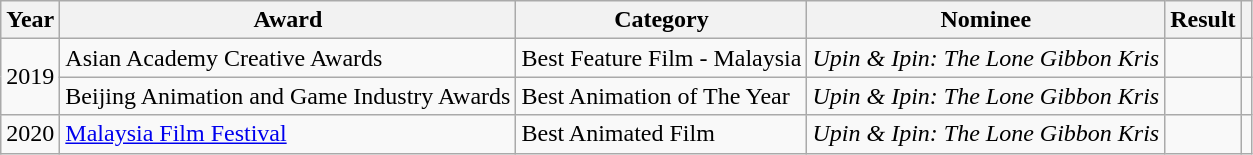<table class="wikitable sortable">
<tr>
<th>Year</th>
<th>Award</th>
<th>Category</th>
<th>Nominee</th>
<th>Result</th>
<th></th>
</tr>
<tr>
<td rowspan="2">2019</td>
<td>Asian Academy Creative Awards</td>
<td>Best Feature Film - Malaysia</td>
<td><em>Upin & Ipin: The Lone Gibbon Kris</em></td>
<td></td>
<td></td>
</tr>
<tr>
<td>Beijing Animation and Game Industry Awards</td>
<td>Best Animation of The Year</td>
<td><em>Upin & Ipin: The Lone Gibbon Kris</em></td>
<td></td>
<td></td>
</tr>
<tr>
<td>2020</td>
<td><a href='#'>Malaysia Film Festival</a></td>
<td>Best Animated Film</td>
<td><em>Upin & Ipin: The Lone Gibbon Kris</em></td>
<td></td>
<td></td>
</tr>
</table>
